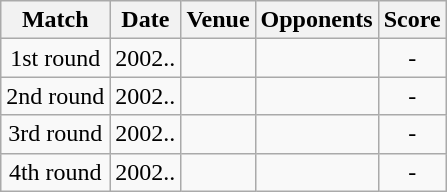<table class="wikitable" style="text-align:center;">
<tr>
<th>Match</th>
<th>Date</th>
<th>Venue</th>
<th>Opponents</th>
<th>Score</th>
</tr>
<tr>
<td>1st round</td>
<td>2002..</td>
<td></td>
<td></td>
<td>-</td>
</tr>
<tr>
<td>2nd round</td>
<td>2002..</td>
<td></td>
<td></td>
<td>-</td>
</tr>
<tr>
<td>3rd round</td>
<td>2002..</td>
<td></td>
<td></td>
<td>-</td>
</tr>
<tr>
<td>4th round</td>
<td>2002..</td>
<td></td>
<td></td>
<td>-</td>
</tr>
</table>
